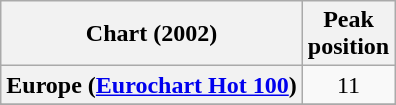<table class="wikitable sortable plainrowheaders" style="text-align:center">
<tr>
<th>Chart (2002)</th>
<th>Peak<br>position</th>
</tr>
<tr>
<th scope="row">Europe (<a href='#'>Eurochart Hot 100</a>)</th>
<td>11</td>
</tr>
<tr>
</tr>
<tr>
</tr>
<tr>
</tr>
</table>
